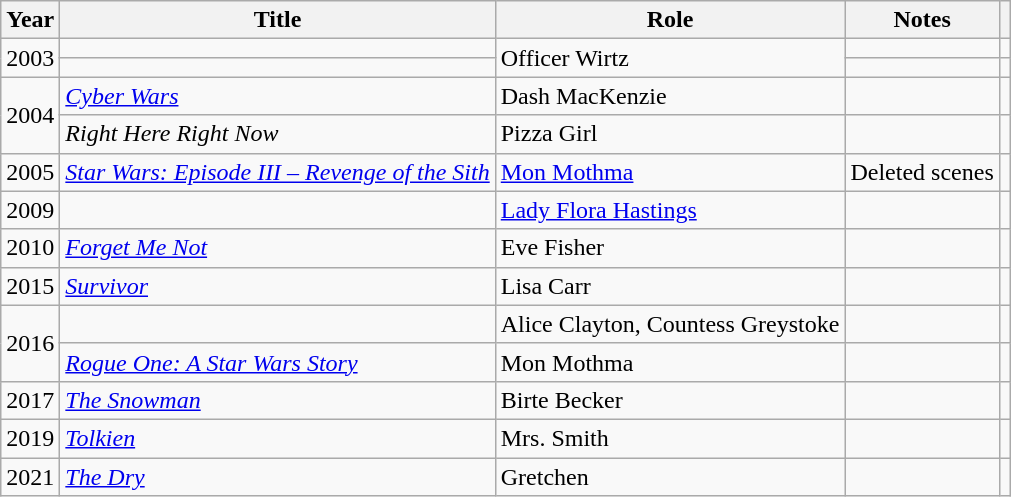<table class="wikitable sortable">
<tr>
<th>Year</th>
<th>Title</th>
<th>Role</th>
<th class="unsortable">Notes</th>
<th class="unsortable"></th>
</tr>
<tr>
<td rowspan="2">2003</td>
<td><em></em></td>
<td rowspan="2">Officer Wirtz</td>
<td></td>
<td></td>
</tr>
<tr>
<td><em></em></td>
<td></td>
<td></td>
</tr>
<tr>
<td rowspan="2">2004</td>
<td><em><a href='#'>Cyber Wars</a></em></td>
<td>Dash MacKenzie</td>
<td></td>
<td></td>
</tr>
<tr>
<td><em>Right Here Right Now</em></td>
<td>Pizza Girl</td>
<td></td>
<td></td>
</tr>
<tr>
<td>2005</td>
<td><em><a href='#'>Star Wars: Episode III – Revenge of the Sith</a></em></td>
<td><a href='#'>Mon Mothma</a></td>
<td>Deleted scenes</td>
<td></td>
</tr>
<tr>
<td>2009</td>
<td><em></em></td>
<td><a href='#'>Lady Flora Hastings</a></td>
<td></td>
<td></td>
</tr>
<tr>
<td>2010</td>
<td><em><a href='#'>Forget Me Not</a></em></td>
<td>Eve Fisher</td>
<td></td>
<td></td>
</tr>
<tr>
<td>2015</td>
<td><em><a href='#'>Survivor</a></em></td>
<td>Lisa Carr</td>
<td></td>
<td></td>
</tr>
<tr>
<td rowspan="2">2016</td>
<td><em></em></td>
<td>Alice Clayton, Countess Greystoke</td>
<td></td>
<td></td>
</tr>
<tr>
<td><em><a href='#'>Rogue One: A Star Wars Story</a></em></td>
<td>Mon Mothma</td>
<td></td>
<td></td>
</tr>
<tr>
<td>2017</td>
<td><em><a href='#'>The Snowman</a></em></td>
<td>Birte Becker</td>
<td></td>
<td></td>
</tr>
<tr>
<td>2019</td>
<td><em><a href='#'>Tolkien</a></em></td>
<td>Mrs. Smith</td>
<td></td>
<td></td>
</tr>
<tr>
<td>2021</td>
<td><em><a href='#'>The Dry</a></em></td>
<td>Gretchen</td>
<td></td>
<td></td>
</tr>
</table>
